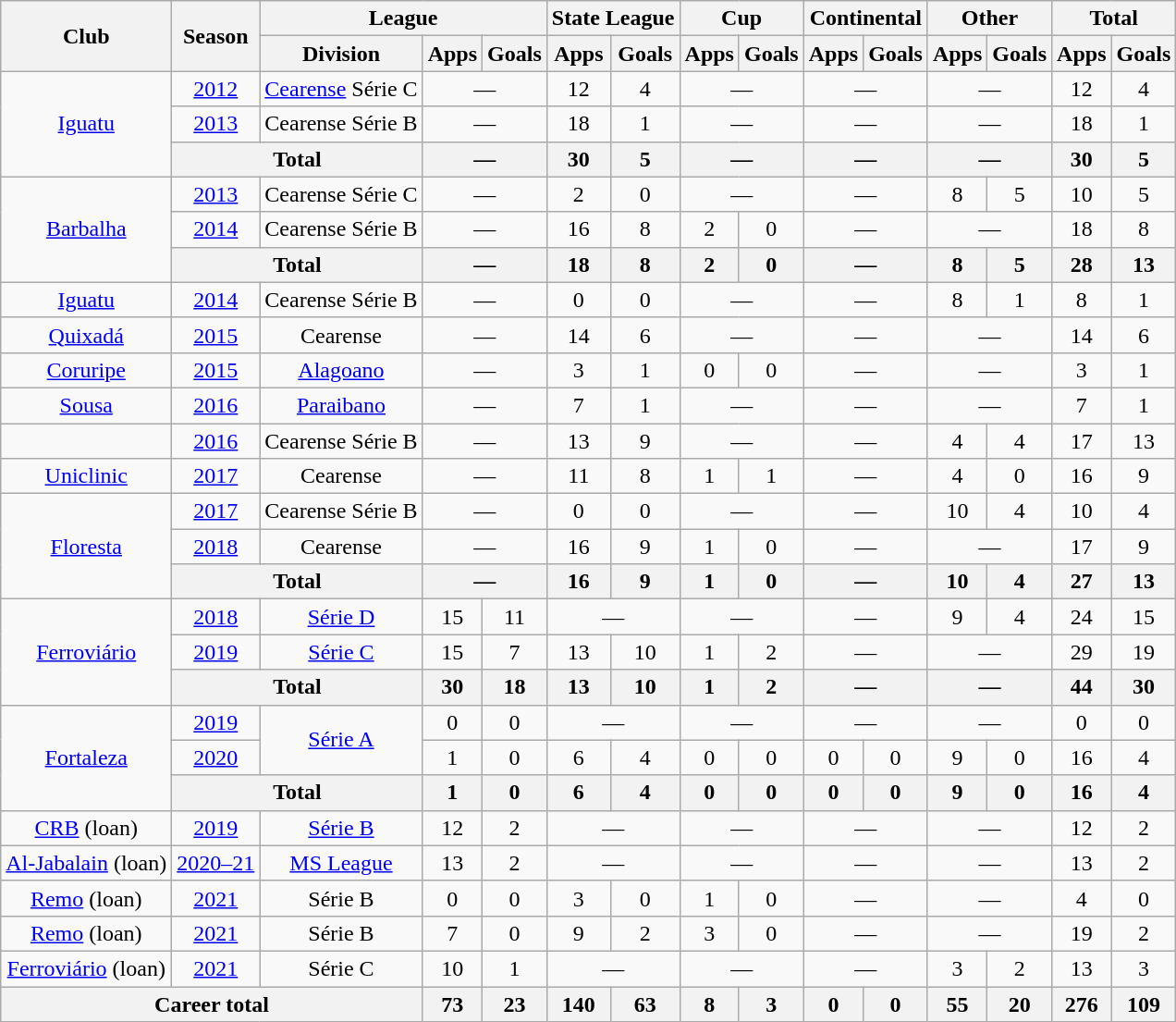<table class="wikitable" style="text-align: center;">
<tr>
<th rowspan="2">Club</th>
<th rowspan="2">Season</th>
<th colspan="3">League</th>
<th colspan="2">State League</th>
<th colspan="2">Cup</th>
<th colspan="2">Continental</th>
<th colspan="2">Other</th>
<th colspan="2">Total</th>
</tr>
<tr>
<th>Division</th>
<th>Apps</th>
<th>Goals</th>
<th>Apps</th>
<th>Goals</th>
<th>Apps</th>
<th>Goals</th>
<th>Apps</th>
<th>Goals</th>
<th>Apps</th>
<th>Goals</th>
<th>Apps</th>
<th>Goals</th>
</tr>
<tr>
<td rowspan="3" valign="center"><a href='#'>Iguatu</a></td>
<td><a href='#'>2012</a></td>
<td><a href='#'>Cearense</a> Série C</td>
<td colspan="2">—</td>
<td>12</td>
<td>4</td>
<td colspan="2">—</td>
<td colspan="2">—</td>
<td colspan="2">—</td>
<td>12</td>
<td>4</td>
</tr>
<tr>
<td><a href='#'>2013</a></td>
<td>Cearense Série B</td>
<td colspan="2">—</td>
<td>18</td>
<td>1</td>
<td colspan="2">—</td>
<td colspan="2">—</td>
<td colspan="2">—</td>
<td>18</td>
<td>1</td>
</tr>
<tr>
<th colspan="2">Total</th>
<th colspan="2">—</th>
<th>30</th>
<th>5</th>
<th colspan="2">—</th>
<th colspan="2">—</th>
<th colspan="2">—</th>
<th>30</th>
<th>5</th>
</tr>
<tr>
<td rowspan="3" valign="center"><a href='#'>Barbalha</a></td>
<td><a href='#'>2013</a></td>
<td>Cearense Série C</td>
<td colspan="2">—</td>
<td>2</td>
<td>0</td>
<td colspan="2">—</td>
<td colspan="2">—</td>
<td>8</td>
<td>5</td>
<td>10</td>
<td>5</td>
</tr>
<tr>
<td><a href='#'>2014</a></td>
<td>Cearense Série B</td>
<td colspan="2">—</td>
<td>16</td>
<td>8</td>
<td>2</td>
<td>0</td>
<td colspan="2">—</td>
<td colspan="2">—</td>
<td>18</td>
<td>8</td>
</tr>
<tr>
<th colspan="2">Total</th>
<th colspan="2">—</th>
<th>18</th>
<th>8</th>
<th>2</th>
<th>0</th>
<th colspan="2">—</th>
<th>8</th>
<th>5</th>
<th>28</th>
<th>13</th>
</tr>
<tr>
<td valign="center"><a href='#'>Iguatu</a></td>
<td><a href='#'>2014</a></td>
<td>Cearense Série B</td>
<td colspan="2">—</td>
<td>0</td>
<td>0</td>
<td colspan="2">—</td>
<td colspan="2">—</td>
<td>8</td>
<td>1</td>
<td>8</td>
<td>1</td>
</tr>
<tr>
<td valign="center"><a href='#'>Quixadá</a></td>
<td><a href='#'>2015</a></td>
<td>Cearense</td>
<td colspan="2">—</td>
<td>14</td>
<td>6</td>
<td colspan="2">—</td>
<td colspan="2">—</td>
<td colspan="2">—</td>
<td>14</td>
<td>6</td>
</tr>
<tr>
<td valign="center"><a href='#'>Coruripe</a></td>
<td><a href='#'>2015</a></td>
<td><a href='#'>Alagoano</a></td>
<td colspan="2">—</td>
<td>3</td>
<td>1</td>
<td>0</td>
<td>0</td>
<td colspan="2">—</td>
<td colspan="2">—</td>
<td>3</td>
<td>1</td>
</tr>
<tr>
<td valign="center"><a href='#'>Sousa</a></td>
<td><a href='#'>2016</a></td>
<td><a href='#'>Paraibano</a></td>
<td colspan="2">—</td>
<td>7</td>
<td>1</td>
<td colspan="2">—</td>
<td colspan="2">—</td>
<td colspan="2">—</td>
<td>7</td>
<td>1</td>
</tr>
<tr>
<td valign="center"></td>
<td><a href='#'>2016</a></td>
<td>Cearense Série B</td>
<td colspan="2">—</td>
<td>13</td>
<td>9</td>
<td colspan="2">—</td>
<td colspan="2">—</td>
<td>4</td>
<td>4</td>
<td>17</td>
<td>13</td>
</tr>
<tr>
<td valign="center"><a href='#'>Uniclinic</a></td>
<td><a href='#'>2017</a></td>
<td>Cearense</td>
<td colspan="2">—</td>
<td>11</td>
<td>8</td>
<td>1</td>
<td>1</td>
<td colspan="2">—</td>
<td>4</td>
<td>0</td>
<td>16</td>
<td>9</td>
</tr>
<tr>
<td rowspan="3" valign="center"><a href='#'>Floresta</a></td>
<td><a href='#'>2017</a></td>
<td>Cearense Série B</td>
<td colspan="2">—</td>
<td>0</td>
<td>0</td>
<td colspan="2">—</td>
<td colspan="2">—</td>
<td>10</td>
<td>4</td>
<td>10</td>
<td>4</td>
</tr>
<tr>
<td><a href='#'>2018</a></td>
<td>Cearense</td>
<td colspan="2">—</td>
<td>16</td>
<td>9</td>
<td>1</td>
<td>0</td>
<td colspan="2">—</td>
<td colspan="2">—</td>
<td>17</td>
<td>9</td>
</tr>
<tr>
<th colspan="2">Total</th>
<th colspan="2">—</th>
<th>16</th>
<th>9</th>
<th>1</th>
<th>0</th>
<th colspan="2">—</th>
<th>10</th>
<th>4</th>
<th>27</th>
<th>13</th>
</tr>
<tr>
<td rowspan="3" valign="center"><a href='#'>Ferroviário</a></td>
<td><a href='#'>2018</a></td>
<td><a href='#'>Série D</a></td>
<td>15</td>
<td>11</td>
<td colspan="2">—</td>
<td colspan="2">—</td>
<td colspan="2">—</td>
<td>9</td>
<td>4</td>
<td>24</td>
<td>15</td>
</tr>
<tr>
<td><a href='#'>2019</a></td>
<td><a href='#'>Série C</a></td>
<td>15</td>
<td>7</td>
<td>13</td>
<td>10</td>
<td>1</td>
<td>2</td>
<td colspan="2">—</td>
<td colspan="2">—</td>
<td>29</td>
<td>19</td>
</tr>
<tr>
<th colspan="2">Total</th>
<th>30</th>
<th>18</th>
<th>13</th>
<th>10</th>
<th>1</th>
<th>2</th>
<th colspan="2">—</th>
<th colspan="2">—</th>
<th>44</th>
<th>30</th>
</tr>
<tr>
<td rowspan="3" valign="center"><a href='#'>Fortaleza</a></td>
<td><a href='#'>2019</a></td>
<td rowspan="2"><a href='#'>Série A</a></td>
<td>0</td>
<td>0</td>
<td colspan="2">—</td>
<td colspan="2">—</td>
<td colspan="2">—</td>
<td colspan="2">—</td>
<td>0</td>
<td>0</td>
</tr>
<tr>
<td><a href='#'>2020</a></td>
<td>1</td>
<td>0</td>
<td>6</td>
<td>4</td>
<td>0</td>
<td>0</td>
<td>0</td>
<td>0</td>
<td>9</td>
<td>0</td>
<td>16</td>
<td>4</td>
</tr>
<tr>
<th colspan="2">Total</th>
<th>1</th>
<th>0</th>
<th>6</th>
<th>4</th>
<th>0</th>
<th>0</th>
<th>0</th>
<th>0</th>
<th>9</th>
<th>0</th>
<th>16</th>
<th>4</th>
</tr>
<tr>
<td valign="center"><a href='#'>CRB</a> (loan)</td>
<td><a href='#'>2019</a></td>
<td><a href='#'>Série B</a></td>
<td>12</td>
<td>2</td>
<td colspan="2">—</td>
<td colspan="2">—</td>
<td colspan="2">—</td>
<td colspan="2">—</td>
<td>12</td>
<td>2</td>
</tr>
<tr>
<td valign="center"><a href='#'>Al-Jabalain</a> (loan)</td>
<td><a href='#'>2020–21</a></td>
<td><a href='#'>MS League</a></td>
<td>13</td>
<td>2</td>
<td colspan="2">—</td>
<td colspan="2">—</td>
<td colspan="2">—</td>
<td colspan="2">—</td>
<td>13</td>
<td>2</td>
</tr>
<tr>
<td valign="center"><a href='#'>Remo</a> (loan)</td>
<td><a href='#'>2021</a></td>
<td>Série B</td>
<td>0</td>
<td>0</td>
<td>3</td>
<td>0</td>
<td>1</td>
<td>0</td>
<td colspan="2">—</td>
<td colspan="2">—</td>
<td>4</td>
<td>0</td>
</tr>
<tr>
<td valign="center"><a href='#'>Remo</a> (loan)</td>
<td><a href='#'>2021</a></td>
<td>Série B</td>
<td>7</td>
<td>0</td>
<td>9</td>
<td>2</td>
<td>3</td>
<td>0</td>
<td colspan="2">—</td>
<td colspan="2">—</td>
<td>19</td>
<td>2</td>
</tr>
<tr>
<td valign="center"><a href='#'>Ferroviário</a> (loan)</td>
<td><a href='#'>2021</a></td>
<td>Série C</td>
<td>10</td>
<td>1</td>
<td colspan="2">—</td>
<td colspan="2">—</td>
<td colspan="2">—</td>
<td>3</td>
<td>2</td>
<td>13</td>
<td>3</td>
</tr>
<tr>
<th colspan="3"><strong>Career total</strong></th>
<th>73</th>
<th>23</th>
<th>140</th>
<th>63</th>
<th>8</th>
<th>3</th>
<th>0</th>
<th>0</th>
<th>55</th>
<th>20</th>
<th>276</th>
<th>109</th>
</tr>
</table>
